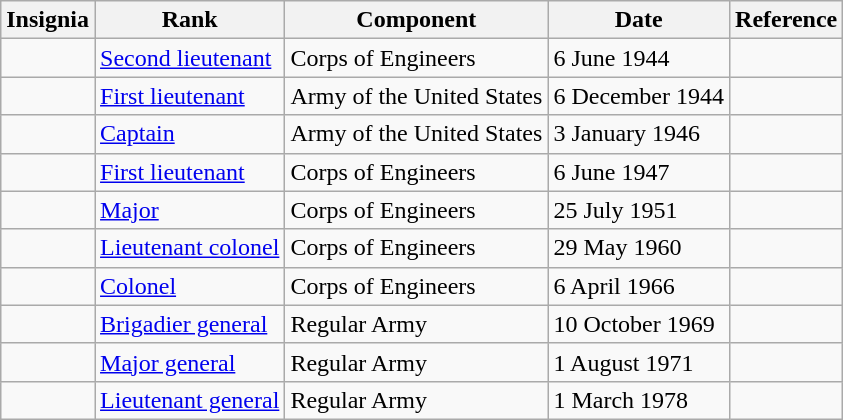<table class="wikitable">
<tr>
<th>Insignia</th>
<th>Rank</th>
<th>Component</th>
<th>Date</th>
<th>Reference</th>
</tr>
<tr>
<td></td>
<td><a href='#'>Second lieutenant</a></td>
<td>Corps of Engineers</td>
<td>6 June 1944</td>
<td></td>
</tr>
<tr>
<td></td>
<td><a href='#'>First lieutenant</a></td>
<td>Army of the United States</td>
<td>6 December 1944</td>
<td></td>
</tr>
<tr>
<td></td>
<td><a href='#'>Captain</a></td>
<td>Army of the United States</td>
<td>3 January 1946</td>
<td></td>
</tr>
<tr>
<td></td>
<td><a href='#'>First lieutenant</a></td>
<td>Corps of Engineers</td>
<td>6 June 1947</td>
<td></td>
</tr>
<tr>
<td></td>
<td><a href='#'>Major</a></td>
<td>Corps of Engineers</td>
<td>25 July 1951</td>
<td></td>
</tr>
<tr>
<td></td>
<td><a href='#'>Lieutenant colonel</a></td>
<td>Corps of Engineers</td>
<td>29 May 1960</td>
<td></td>
</tr>
<tr>
<td></td>
<td><a href='#'>Colonel</a></td>
<td>Corps of Engineers</td>
<td>6 April 1966</td>
<td></td>
</tr>
<tr>
<td></td>
<td><a href='#'>Brigadier general</a></td>
<td>Regular Army</td>
<td>10 October 1969</td>
<td></td>
</tr>
<tr>
<td></td>
<td><a href='#'>Major general</a></td>
<td>Regular Army</td>
<td>1 August 1971</td>
<td></td>
</tr>
<tr>
<td></td>
<td><a href='#'>Lieutenant general</a></td>
<td>Regular Army</td>
<td>1 March 1978</td>
<td></td>
</tr>
</table>
